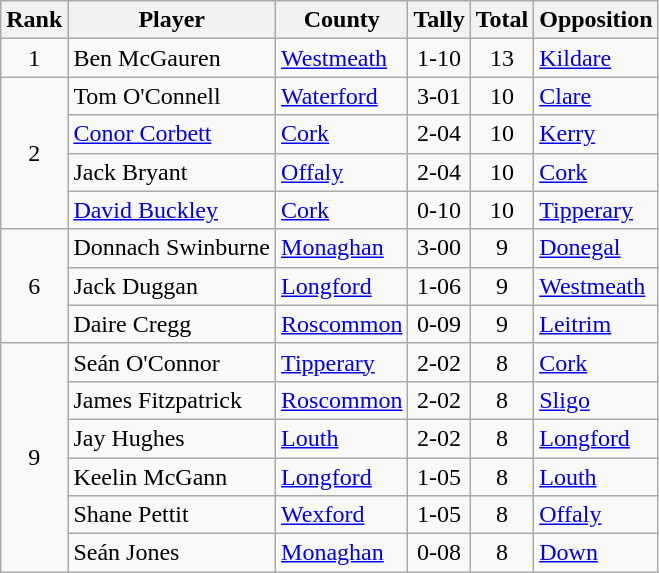<table class="wikitable">
<tr>
<th>Rank</th>
<th>Player</th>
<th>County</th>
<th>Tally</th>
<th>Total</th>
<th>Opposition</th>
</tr>
<tr>
<td rowspan="1" style="text-align:center;">1</td>
<td>Ben McGauren</td>
<td><a href='#'>Westmeath</a></td>
<td align=center>1-10</td>
<td align=center>13</td>
<td><a href='#'>Kildare</a></td>
</tr>
<tr>
<td rowspan="4" style="text-align:center;">2</td>
<td>Tom O'Connell</td>
<td><a href='#'>Waterford</a></td>
<td align=center>3-01</td>
<td align=center>10</td>
<td><a href='#'>Clare</a></td>
</tr>
<tr>
<td><a href='#'>Conor Corbett</a></td>
<td><a href='#'>Cork</a></td>
<td align=center>2-04</td>
<td align=center>10</td>
<td><a href='#'>Kerry</a></td>
</tr>
<tr>
<td>Jack Bryant</td>
<td><a href='#'>Offaly</a></td>
<td align=center>2-04</td>
<td align=center>10</td>
<td><a href='#'>Cork</a></td>
</tr>
<tr>
<td><a href='#'>David Buckley</a></td>
<td><a href='#'>Cork</a></td>
<td align=center>0-10</td>
<td align=center>10</td>
<td><a href='#'>Tipperary</a></td>
</tr>
<tr>
<td rowspan="3" style="text-align:center;">6</td>
<td>Donnach Swinburne</td>
<td><a href='#'>Monaghan</a></td>
<td align=center>3-00</td>
<td align=center>9</td>
<td><a href='#'>Donegal</a></td>
</tr>
<tr>
<td>Jack Duggan</td>
<td><a href='#'>Longford</a></td>
<td align=center>1-06</td>
<td align=center>9</td>
<td><a href='#'>Westmeath</a></td>
</tr>
<tr>
<td>Daire Cregg</td>
<td><a href='#'>Roscommon</a></td>
<td align=center>0-09</td>
<td align=center>9</td>
<td><a href='#'>Leitrim</a></td>
</tr>
<tr>
<td rowspan="6" style="text-align:center;">9</td>
<td>Seán O'Connor</td>
<td><a href='#'>Tipperary</a></td>
<td align=center>2-02</td>
<td align=center>8</td>
<td><a href='#'>Cork</a></td>
</tr>
<tr>
<td>James Fitzpatrick</td>
<td><a href='#'>Roscommon</a></td>
<td align=center>2-02</td>
<td align=center>8</td>
<td><a href='#'>Sligo</a></td>
</tr>
<tr>
<td>Jay Hughes</td>
<td><a href='#'>Louth</a></td>
<td align=center>2-02</td>
<td align=center>8</td>
<td><a href='#'>Longford</a></td>
</tr>
<tr>
<td>Keelin McGann</td>
<td><a href='#'>Longford</a></td>
<td align=center>1-05</td>
<td align=center>8</td>
<td><a href='#'>Louth</a></td>
</tr>
<tr>
<td>Shane Pettit</td>
<td><a href='#'>Wexford</a></td>
<td align=center>1-05</td>
<td align=center>8</td>
<td><a href='#'>Offaly</a></td>
</tr>
<tr>
<td>Seán Jones</td>
<td><a href='#'>Monaghan</a></td>
<td align=center>0-08</td>
<td align=center>8</td>
<td><a href='#'>Down</a></td>
</tr>
</table>
